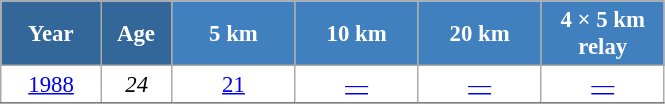<table class="wikitable" style="font-size:95%; text-align:center; border:grey solid 1px; border-collapse:collapse; background:#ffffff;">
<tr>
<th style="background-color:#369; color:white; width:60px;"> Year </th>
<th style="background-color:#369; color:white; width:40px;"> Age </th>
<th style="background-color:#4180be; color:white; width:75px;"> 5 km </th>
<th style="background-color:#4180be; color:white; width:75px;"> 10 km </th>
<th style="background-color:#4180be; color:white; width:75px;"> 20 km </th>
<th style="background-color:#4180be; color:white; width:75px;"> 4 × 5 km <br> relay </th>
</tr>
<tr>
<td><a href='#'>1988</a></td>
<td><em>24</em></td>
<td><a href='#'>21</a></td>
<td><a href='#'>—</a></td>
<td><a href='#'>—</a></td>
<td><a href='#'>—</a></td>
</tr>
<tr>
</tr>
</table>
